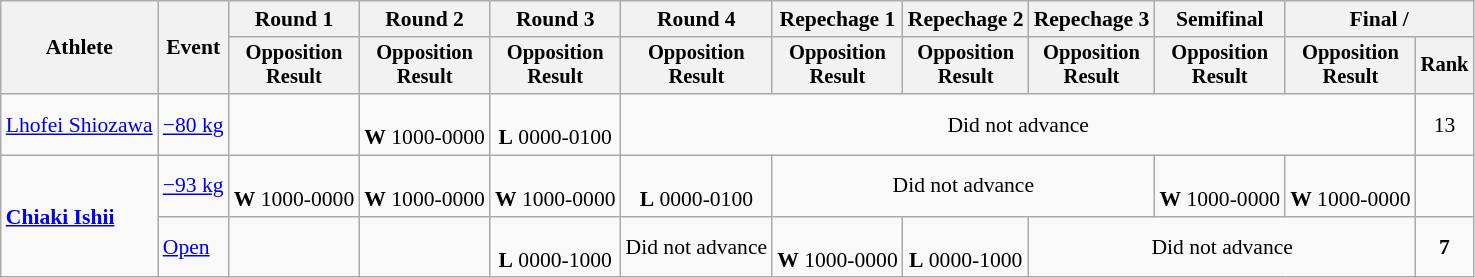<table class="wikitable" style="font-size:90%">
<tr>
<th rowspan="2">Athlete</th>
<th rowspan="2">Event</th>
<th>Round 1</th>
<th>Round 2</th>
<th>Round 3</th>
<th>Round 4</th>
<th>Repechage 1</th>
<th>Repechage 2</th>
<th>Repechage 3</th>
<th>Semifinal</th>
<th colspan=2>Final / </th>
</tr>
<tr style="font-size:95%">
<th>Opposition<br>Result</th>
<th>Opposition<br>Result</th>
<th>Opposition<br>Result</th>
<th>Opposition<br>Result</th>
<th>Opposition<br>Result</th>
<th>Opposition<br>Result</th>
<th>Opposition<br>Result</th>
<th>Opposition<br>Result</th>
<th>Opposition<br>Result</th>
<th>Rank</th>
</tr>
<tr align=center>
<td align=left><a href='#'>Lhofei Shiozawa</a></td>
<td align=left><a href='#'>−80 kg</a></td>
<td></td>
<td><br><strong>W</strong> 1000-0000</td>
<td><br><strong>L</strong> 0000-0100</td>
<td colspan=6>Did not advance</td>
<td>13</td>
</tr>
<tr align=center>
<td align=left rowspan=2><strong><a href='#'>Chiaki Ishii</a></strong></td>
<td align=left><a href='#'>−93 kg</a></td>
<td><br><strong>W</strong> 1000-0000</td>
<td><br><strong>W</strong> 1000-0000</td>
<td><br><strong>W</strong> 1000-0000</td>
<td><br><strong>L</strong> 0000-0100</td>
<td colspan=3>Did not advance</td>
<td><br><strong>W</strong> 1000-0000</td>
<td><br><strong>W</strong> 1000-0000</td>
<td></td>
</tr>
<tr align=center>
<td align=left><a href='#'>Open</a></td>
<td></td>
<td></td>
<td><br><strong>L</strong> 0000-1000</td>
<td colspan=1>Did not advance</td>
<td><br><strong>W</strong> 1000-0000</td>
<td><br><strong>L</strong> 0000-1000</td>
<td colspan=3>Did not advance</td>
<td><strong>7</strong></td>
</tr>
</table>
